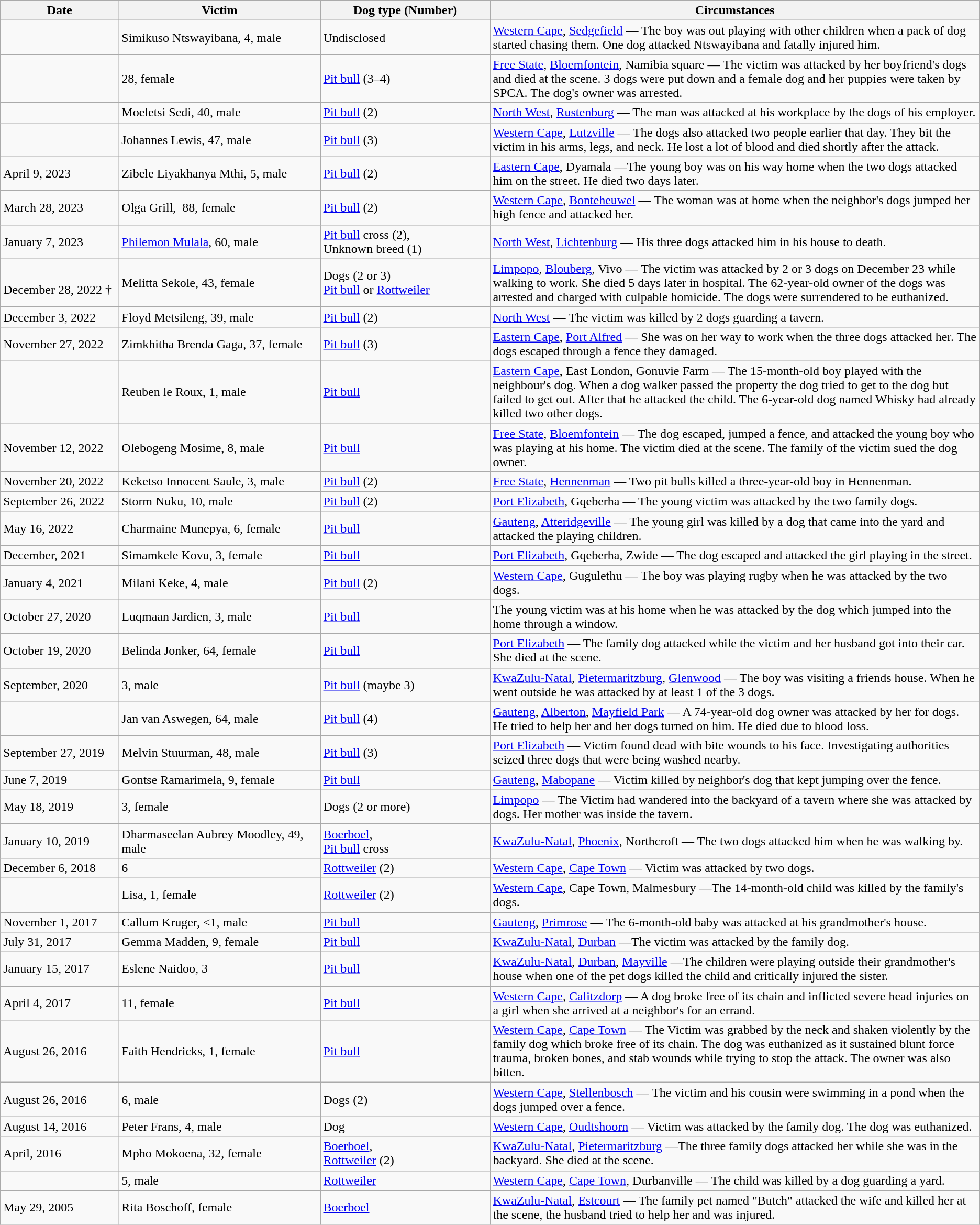<table class="wikitable sortable">
<tr>
<th width="85">Date</th>
<th style="width:150px;">Victim</th>
<th style="width:125px;">Dog type (Number)</th>
<th width="50%">Circumstances</th>
</tr>
<tr>
<td></td>
<td>Simikuso Ntswayibana, 4, male</td>
<td>Undisclosed</td>
<td><a href='#'>Western Cape</a>, <a href='#'>Sedgefield</a> — The boy was out playing with other children when a pack of dog started chasing them. One dog attacked Ntswayibana and fatally injured him.</td>
</tr>
<tr>
<td></td>
<td>28, female</td>
<td><a href='#'>Pit bull</a> (3–4)</td>
<td><a href='#'>Free State</a>, <a href='#'>Bloemfontein</a>, Namibia square — The victim was attacked by her boyfriend's dogs and died at the scene. 3 dogs were put down and a female dog and her puppies were taken by SPCA. The dog's owner was arrested.</td>
</tr>
<tr>
<td></td>
<td>Moeletsi Sedi, 40, male</td>
<td><a href='#'>Pit bull</a> (2)</td>
<td><a href='#'>North West</a>, <a href='#'>Rustenburg</a> — The man was attacked at his workplace by the dogs of his employer.</td>
</tr>
<tr>
<td></td>
<td>Johannes Lewis, 47, male</td>
<td><a href='#'>Pit bull</a> (3)</td>
<td><a href='#'>Western Cape</a>, <a href='#'>Lutzville</a> — The dogs also attacked two people earlier that day. They bit the victim in his arms, legs, and neck. He lost a lot of blood and died shortly after the attack.</td>
</tr>
<tr>
<td>April 9, 2023</td>
<td>Zibele Liyakhanya Mthi, 5, male</td>
<td><a href='#'>Pit bull</a> (2)</td>
<td><a href='#'>Eastern Cape</a>, Dyamala —The young boy was on his way home when the two dogs attacked him on the street. He died two days later.</td>
</tr>
<tr>
<td>March 28, 2023</td>
<td>Olga Grill,  88, female</td>
<td><a href='#'>Pit bull</a> (2)</td>
<td><a href='#'>Western Cape</a>, <a href='#'>Bonteheuwel</a> — The woman was at home when the neighbor's dogs jumped her high fence and attacked her.</td>
</tr>
<tr>
<td>January 7, 2023</td>
<td><a href='#'>Philemon Mulala</a>, 60, male</td>
<td><a href='#'>Pit bull</a> cross (2),<br>Unknown breed (1)</td>
<td><a href='#'>North West</a>, <a href='#'>Lichtenburg</a> — His three dogs attacked him in his house to death.</td>
</tr>
<tr>
<td><br>December 28, 2022 †</td>
<td>Melitta Sekole, 43, female</td>
<td>Dogs (2 or 3)<br><a href='#'>Pit bull</a> or <a href='#'>Rottweiler</a></td>
<td><a href='#'>Limpopo</a>, <a href='#'>Blouberg</a>, Vivo  — The victim was attacked by 2 or 3 dogs on December 23 while walking to work. She died 5 days later in hospital. The 62-year-old owner of the dogs was arrested and charged with culpable homicide. The dogs were surrendered to be euthanized.</td>
</tr>
<tr>
<td>December 3, 2022</td>
<td>Floyd Metsileng, 39, male</td>
<td><a href='#'>Pit bull</a> (2)</td>
<td><a href='#'>North West</a> — The victim was killed by 2 dogs guarding a tavern.</td>
</tr>
<tr>
<td>November 27, 2022</td>
<td>Zimkhitha Brenda Gaga, 37, female</td>
<td><a href='#'>Pit bull</a> (3)</td>
<td><a href='#'>Eastern Cape</a>, <a href='#'>Port Alfred</a> — She was on her way to work when the three dogs attacked her. The dogs escaped through a fence they damaged.</td>
</tr>
<tr>
<td></td>
<td>Reuben le Roux, 1, male</td>
<td><a href='#'>Pit bull</a></td>
<td><a href='#'>Eastern Cape</a>, East London, Gonuvie Farm — The 15-month-old boy played with the neighbour's dog. When a dog walker passed the property the dog tried to get to the dog but failed to get out. After that he attacked the child. The 6-year-old dog named Whisky had already killed two other dogs.</td>
</tr>
<tr>
<td>November 12, 2022</td>
<td>Olebogeng Mosime, 8, male</td>
<td><a href='#'>Pit bull</a></td>
<td><a href='#'>Free State</a>, <a href='#'>Bloemfontein</a> — The dog escaped, jumped a fence, and attacked the young boy who was playing at his home. The victim died at the scene. The family of the victim sued the dog owner.</td>
</tr>
<tr>
<td>November 20, 2022</td>
<td>Keketso Innocent Saule, 3, male</td>
<td><a href='#'>Pit bull</a> (2)</td>
<td><a href='#'>Free State</a>, <a href='#'>Hennenman</a> — Two pit bulls killed a three-year-old boy in Hennenman.</td>
</tr>
<tr>
<td>September 26, 2022</td>
<td>Storm Nuku, 10, male</td>
<td><a href='#'>Pit bull</a> (2)</td>
<td><a href='#'>Port Elizabeth</a>, Gqeberha — The young victim was attacked by the two family dogs.</td>
</tr>
<tr>
<td>May 16, 2022</td>
<td>Charmaine Munepya, 6, female</td>
<td><a href='#'>Pit bull</a></td>
<td><a href='#'>Gauteng</a>, <a href='#'>Atteridgeville</a> — The young girl was killed by a dog that came into the yard and attacked the playing children.</td>
</tr>
<tr>
<td>December, 2021</td>
<td>Simamkele Kovu, 3, female</td>
<td><a href='#'>Pit bull</a></td>
<td><a href='#'>Port Elizabeth</a>, Gqeberha, Zwide — The dog escaped and attacked the girl playing in the street.</td>
</tr>
<tr>
<td>January 4, 2021</td>
<td>Milani Keke, 4, male</td>
<td><a href='#'>Pit bull</a> (2)</td>
<td><a href='#'>Western Cape</a>, Gugulethu — The boy was playing rugby when he was attacked by the two dogs.</td>
</tr>
<tr>
<td>October 27, 2020</td>
<td>Luqmaan Jardien, 3, male</td>
<td><a href='#'>Pit bull</a></td>
<td>The young victim was at his home when he was attacked by the dog which jumped into the home through a window.</td>
</tr>
<tr>
<td>October 19, 2020</td>
<td>Belinda Jonker, 64, female</td>
<td><a href='#'>Pit bull</a></td>
<td><a href='#'>Port Elizabeth</a> — The family dog attacked while the victim and her husband got into their car. She died at the scene.</td>
</tr>
<tr>
<td>September, 2020</td>
<td>3, male</td>
<td><a href='#'>Pit bull</a> (maybe 3)</td>
<td><a href='#'>KwaZulu-Natal</a>, <a href='#'>Pietermaritzburg</a>, <a href='#'>Glenwood</a> — The boy was visiting a friends house. When he went outside he was attacked by at least 1 of the 3 dogs.</td>
</tr>
<tr>
<td></td>
<td>Jan van Aswegen, 64, male</td>
<td><a href='#'>Pit bull</a> (4)</td>
<td><a href='#'>Gauteng</a>, <a href='#'>Alberton</a>, <a href='#'>Mayfield Park</a> — A 74-year-old dog owner was attacked by her for dogs. He tried to help her and her dogs turned on him. He died due to blood loss.</td>
</tr>
<tr>
<td>September 27, 2019</td>
<td>Melvin Stuurman, 48, male</td>
<td><a href='#'>Pit bull</a> (3)</td>
<td><a href='#'>Port Elizabeth</a> — Victim found dead with bite wounds to his face. Investigating authorities seized three dogs that were being washed nearby.</td>
</tr>
<tr>
<td>June 7, 2019</td>
<td>Gontse Ramarimela, 9, female</td>
<td><a href='#'>Pit bull</a></td>
<td><a href='#'>Gauteng</a>, <a href='#'>Mabopane</a> — Victim killed by neighbor's dog that kept jumping over the fence.</td>
</tr>
<tr>
<td>May 18, 2019</td>
<td>3, female</td>
<td>Dogs (2 or more)</td>
<td><a href='#'>Limpopo</a> — The Victim had wandered into the backyard of a tavern where she was attacked by dogs. Her mother was inside the tavern.</td>
</tr>
<tr>
<td>January 10, 2019</td>
<td>Dharmaseelan Aubrey Moodley, 49, male</td>
<td><a href='#'>Boerboel</a>,<br><a href='#'>Pit bull</a> cross</td>
<td><a href='#'>KwaZulu-Natal</a>, <a href='#'>Phoenix</a>, Northcroft — The two dogs attacked him when he was walking by.</td>
</tr>
<tr>
<td>December 6, 2018</td>
<td>6</td>
<td><a href='#'>Rottweiler</a> (2)</td>
<td><a href='#'>Western Cape</a>, <a href='#'>Cape Town</a> — Victim was attacked by two dogs.</td>
</tr>
<tr>
<td></td>
<td>Lisa, 1, female</td>
<td><a href='#'>Rottweiler</a> (2)</td>
<td><a href='#'>Western Cape</a>, Cape Town, Malmesbury —The 14-month-old child was killed by the family's dogs.</td>
</tr>
<tr>
<td>November 1, 2017</td>
<td>Callum Kruger, <1, male</td>
<td><a href='#'>Pit bull</a></td>
<td><a href='#'>Gauteng</a>, <a href='#'>Primrose</a> — The 6-month-old baby was attacked at his grandmother's house.</td>
</tr>
<tr>
<td>July 31, 2017</td>
<td>Gemma Madden, 9, female</td>
<td><a href='#'>Pit bull</a></td>
<td><a href='#'>KwaZulu-Natal</a>, <a href='#'>Durban</a> —The victim was attacked by the family dog.</td>
</tr>
<tr>
<td>January 15, 2017</td>
<td>Eslene Naidoo, 3</td>
<td><a href='#'>Pit bull</a></td>
<td><a href='#'>KwaZulu-Natal</a>, <a href='#'>Durban</a>, <a href='#'>Mayville</a> —The children were playing outside their grandmother's house when one of the pet dogs killed the child and critically injured the sister.</td>
</tr>
<tr>
<td>April 4, 2017</td>
<td>11, female</td>
<td><a href='#'>Pit bull</a></td>
<td><a href='#'>Western Cape</a>, <a href='#'>Calitzdorp</a> — A dog broke free of its chain and inflicted severe head injuries on a girl when she arrived at a neighbor's for an errand.</td>
</tr>
<tr>
<td>August 26, 2016</td>
<td>Faith Hendricks, 1, female</td>
<td><a href='#'>Pit bull</a></td>
<td><a href='#'>Western Cape</a>, <a href='#'>Cape Town</a> — The Victim was grabbed by the neck and shaken violently by the family dog which broke free of its chain.  The dog was euthanized as it sustained blunt force trauma, broken bones, and stab wounds while trying to stop the attack. The owner was also bitten.</td>
</tr>
<tr>
<td>August 26, 2016</td>
<td>6, male</td>
<td>Dogs (2)</td>
<td><a href='#'>Western Cape</a>, <a href='#'>Stellenbosch</a> — The victim and his cousin were swimming in a pond when the dogs jumped over a fence.</td>
</tr>
<tr>
<td>August 14, 2016</td>
<td>Peter Frans, 4, male</td>
<td>Dog</td>
<td><a href='#'>Western Cape</a>, <a href='#'>Oudtshoorn</a> — Victim was attacked by the family dog. The dog was euthanized.</td>
</tr>
<tr>
<td>April, 2016</td>
<td>Mpho Mokoena, 32, female</td>
<td><a href='#'>Boerboel</a>,<br><a href='#'>Rottweiler</a> (2)</td>
<td><a href='#'>KwaZulu-Natal</a>, <a href='#'>Pietermaritzburg</a> —The three family dogs attacked her while she was in the backyard. She died at the scene.</td>
</tr>
<tr>
<td></td>
<td>5, male</td>
<td><a href='#'>Rottweiler</a></td>
<td><a href='#'>Western Cape</a>, <a href='#'>Cape Town</a>, Durbanville — The child was killed by a dog guarding a yard.</td>
</tr>
<tr>
<td>May 29, 2005</td>
<td>Rita Boschoff, female</td>
<td><a href='#'>Boerboel</a></td>
<td><a href='#'>KwaZulu-Natal</a>, <a href='#'>Estcourt</a> — The family pet named "Butch" attacked the wife and killed her at the scene, the husband tried to help her and was injured.</td>
</tr>
</table>
